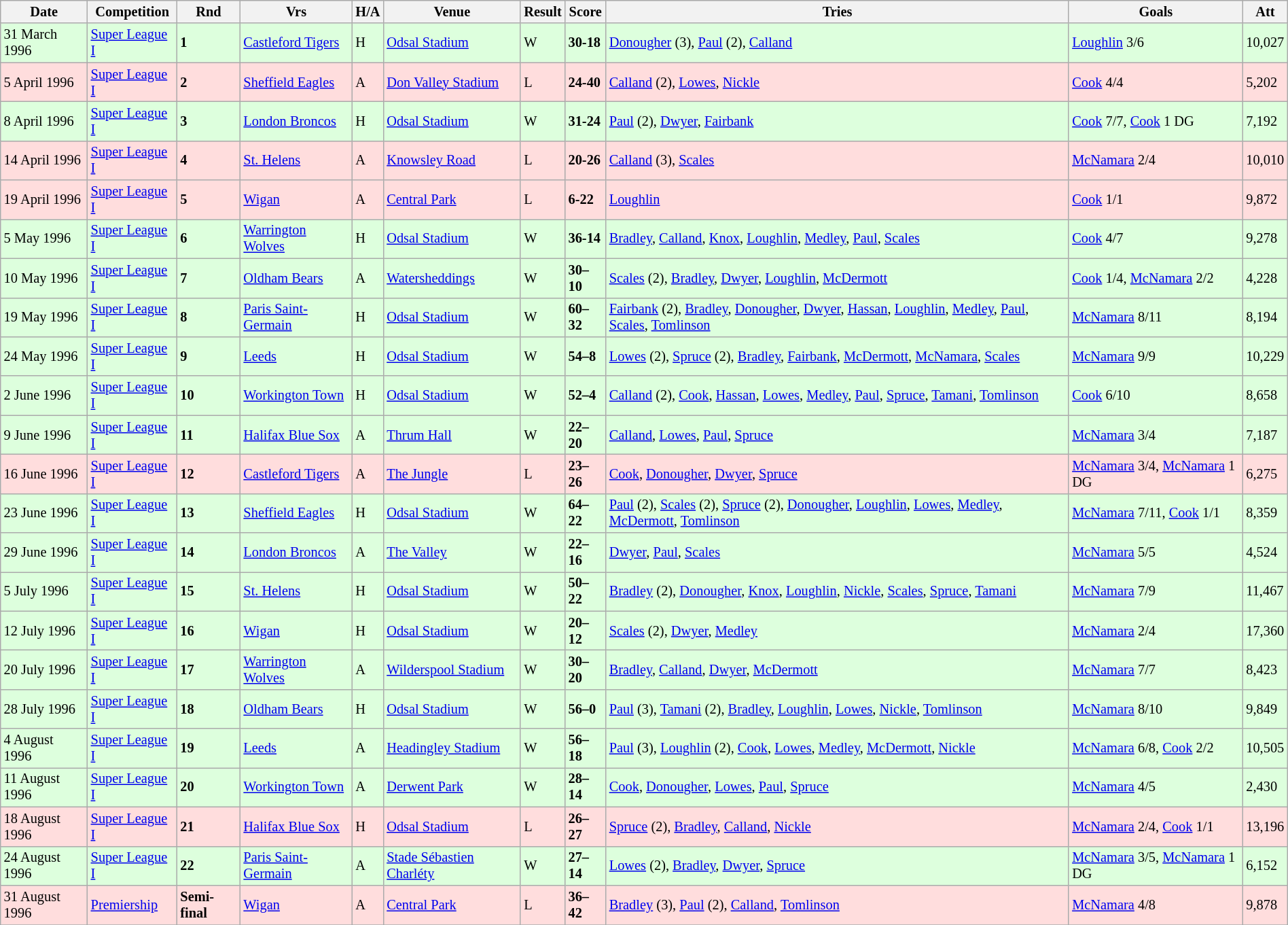<table class="wikitable" style="font-size:85%; width:100%">
<tr>
<th>Date</th>
<th>Competition</th>
<th>Rnd</th>
<th>Vrs</th>
<th>H/A</th>
<th>Venue</th>
<th>Result</th>
<th>Score</th>
<th>Tries</th>
<th>Goals</th>
<th>Att</th>
</tr>
<tr style="background:#ddffdd;" width=20|>
<td>31 March 1996</td>
<td><a href='#'>Super League I</a></td>
<td><strong>1</strong></td>
<td> <a href='#'>Castleford Tigers</a></td>
<td>H</td>
<td><a href='#'>Odsal Stadium</a></td>
<td>W</td>
<td><strong>30-18</strong></td>
<td><a href='#'>Donougher</a> (3), <a href='#'>Paul</a> (2), <a href='#'>Calland</a></td>
<td><a href='#'>Loughlin</a> 3/6</td>
<td>10,027</td>
</tr>
<tr style="background:#ffdddd;" width=20|>
<td>5 April 1996</td>
<td><a href='#'>Super League I</a></td>
<td><strong>2</strong></td>
<td> <a href='#'>Sheffield Eagles</a></td>
<td>A</td>
<td><a href='#'>Don Valley Stadium</a></td>
<td>L</td>
<td><strong>24-40</strong></td>
<td><a href='#'>Calland</a> (2), <a href='#'>Lowes</a>, <a href='#'>Nickle</a></td>
<td><a href='#'>Cook</a> 4/4</td>
<td>5,202</td>
</tr>
<tr style="background:#ddffdd;" width=20|>
<td>8 April 1996</td>
<td><a href='#'>Super League I</a></td>
<td><strong>3</strong></td>
<td> <a href='#'>London Broncos</a></td>
<td>H</td>
<td><a href='#'>Odsal Stadium</a></td>
<td>W</td>
<td><strong>31-24</strong></td>
<td><a href='#'>Paul</a> (2), <a href='#'>Dwyer</a>, <a href='#'>Fairbank</a></td>
<td><a href='#'>Cook</a> 7/7, <a href='#'>Cook</a> 1 DG</td>
<td>7,192</td>
</tr>
<tr style="background:#ffdddd;" width=20|>
<td>14 April 1996</td>
<td><a href='#'>Super League I</a></td>
<td><strong>4</strong></td>
<td> <a href='#'>St. Helens</a></td>
<td>A</td>
<td><a href='#'>Knowsley Road</a></td>
<td>L</td>
<td><strong>20-26</strong></td>
<td><a href='#'>Calland</a> (3), <a href='#'>Scales</a></td>
<td><a href='#'>McNamara</a> 2/4</td>
<td>10,010</td>
</tr>
<tr style="background:#ffdddd;" width=20|>
<td>19 April 1996</td>
<td><a href='#'>Super League I</a></td>
<td><strong>5</strong></td>
<td> <a href='#'>Wigan</a></td>
<td>A</td>
<td><a href='#'>Central Park</a></td>
<td>L</td>
<td><strong>6-22</strong></td>
<td><a href='#'>Loughlin</a></td>
<td><a href='#'>Cook</a> 1/1</td>
<td>9,872</td>
</tr>
<tr style="background:#ddffdd;" width=20|>
<td>5 May 1996</td>
<td><a href='#'>Super League I</a></td>
<td><strong>6</strong></td>
<td> <a href='#'>Warrington Wolves</a></td>
<td>H</td>
<td><a href='#'>Odsal Stadium</a></td>
<td>W</td>
<td><strong>36-14</strong></td>
<td><a href='#'>Bradley</a>, <a href='#'>Calland</a>, <a href='#'>Knox</a>, <a href='#'>Loughlin</a>, <a href='#'>Medley</a>, <a href='#'>Paul</a>, <a href='#'>Scales</a></td>
<td><a href='#'>Cook</a> 4/7</td>
<td>9,278</td>
</tr>
<tr style="background:#ddffdd;" width=20|>
<td>10 May 1996</td>
<td><a href='#'>Super League I</a></td>
<td><strong>7</strong></td>
<td> <a href='#'>Oldham Bears</a></td>
<td>A</td>
<td><a href='#'>Watersheddings</a></td>
<td>W</td>
<td><strong>30–10</strong></td>
<td><a href='#'>Scales</a> (2), <a href='#'>Bradley</a>, <a href='#'>Dwyer</a>, <a href='#'>Loughlin</a>, <a href='#'>McDermott</a></td>
<td><a href='#'>Cook</a> 1/4, <a href='#'>McNamara</a> 2/2</td>
<td>4,228</td>
</tr>
<tr style="background:#ddffdd;" width=20|>
<td>19 May 1996</td>
<td><a href='#'>Super League I</a></td>
<td><strong>8</strong></td>
<td> <a href='#'>Paris Saint-Germain</a></td>
<td>H</td>
<td><a href='#'>Odsal Stadium</a></td>
<td>W</td>
<td><strong>60–32</strong></td>
<td><a href='#'>Fairbank</a> (2), <a href='#'>Bradley</a>, <a href='#'>Donougher</a>, <a href='#'>Dwyer</a>, <a href='#'>Hassan</a>, <a href='#'>Loughlin</a>, <a href='#'>Medley</a>, <a href='#'>Paul</a>, <a href='#'>Scales</a>, <a href='#'>Tomlinson</a></td>
<td><a href='#'>McNamara</a> 8/11</td>
<td>8,194</td>
</tr>
<tr style="background:#ddffdd;" width=20|>
<td>24 May 1996</td>
<td><a href='#'>Super League I</a></td>
<td><strong>9</strong></td>
<td> <a href='#'>Leeds</a></td>
<td>H</td>
<td><a href='#'>Odsal Stadium</a></td>
<td>W</td>
<td><strong>54–8</strong></td>
<td><a href='#'>Lowes</a> (2), <a href='#'>Spruce</a> (2), <a href='#'>Bradley</a>, <a href='#'>Fairbank</a>, <a href='#'>McDermott</a>, <a href='#'>McNamara</a>, <a href='#'>Scales</a></td>
<td><a href='#'>McNamara</a> 9/9</td>
<td>10,229</td>
</tr>
<tr style="background:#ddffdd;" width=20|>
<td>2 June 1996</td>
<td><a href='#'>Super League I</a></td>
<td><strong>10</strong></td>
<td> <a href='#'>Workington Town</a></td>
<td>H</td>
<td><a href='#'>Odsal Stadium</a></td>
<td>W</td>
<td><strong>52–4</strong></td>
<td><a href='#'>Calland</a> (2), <a href='#'>Cook</a>, <a href='#'>Hassan</a>, <a href='#'>Lowes</a>, <a href='#'>Medley</a>, <a href='#'>Paul</a>, <a href='#'>Spruce</a>, <a href='#'>Tamani</a>, <a href='#'>Tomlinson</a></td>
<td><a href='#'>Cook</a> 6/10</td>
<td>8,658</td>
</tr>
<tr style="background:#ddffdd;" width=20|>
<td>9 June 1996</td>
<td><a href='#'>Super League I</a></td>
<td><strong>11</strong></td>
<td> <a href='#'>Halifax Blue Sox</a></td>
<td>A</td>
<td><a href='#'>Thrum Hall</a></td>
<td>W</td>
<td><strong>22–20</strong></td>
<td><a href='#'>Calland</a>, <a href='#'>Lowes</a>, <a href='#'>Paul</a>, <a href='#'>Spruce</a></td>
<td><a href='#'>McNamara</a> 3/4</td>
<td>7,187</td>
</tr>
<tr style="background:#ffdddd;" width=20|>
<td>16 June 1996</td>
<td><a href='#'>Super League I</a></td>
<td><strong>12</strong></td>
<td> <a href='#'>Castleford Tigers</a></td>
<td>A</td>
<td><a href='#'>The Jungle</a></td>
<td>L</td>
<td><strong>23–26</strong></td>
<td><a href='#'>Cook</a>, <a href='#'>Donougher</a>, <a href='#'>Dwyer</a>, <a href='#'>Spruce</a></td>
<td><a href='#'>McNamara</a> 3/4, <a href='#'>McNamara</a> 1 DG</td>
<td>6,275</td>
</tr>
<tr style="background:#ddffdd;" width=20|>
<td>23 June 1996</td>
<td><a href='#'>Super League I</a></td>
<td><strong>13</strong></td>
<td> <a href='#'>Sheffield Eagles</a></td>
<td>H</td>
<td><a href='#'>Odsal Stadium</a></td>
<td>W</td>
<td><strong>64–22</strong></td>
<td><a href='#'>Paul</a> (2), <a href='#'>Scales</a> (2), <a href='#'>Spruce</a> (2), <a href='#'>Donougher</a>, <a href='#'>Loughlin</a>, <a href='#'>Lowes</a>, <a href='#'>Medley</a>, <a href='#'>McDermott</a>, <a href='#'>Tomlinson</a></td>
<td><a href='#'>McNamara</a> 7/11, <a href='#'>Cook</a> 1/1</td>
<td>8,359</td>
</tr>
<tr style="background:#ddffdd;" width=20|>
<td>29 June 1996</td>
<td><a href='#'>Super League I</a></td>
<td><strong>14</strong></td>
<td> <a href='#'>London Broncos</a></td>
<td>A</td>
<td><a href='#'>The Valley</a></td>
<td>W</td>
<td><strong>22–16</strong></td>
<td><a href='#'>Dwyer</a>, <a href='#'>Paul</a>, <a href='#'>Scales</a></td>
<td><a href='#'>McNamara</a> 5/5</td>
<td>4,524</td>
</tr>
<tr style="background:#ddffdd;" width=20|>
<td>5 July 1996</td>
<td><a href='#'>Super League I</a></td>
<td><strong>15</strong></td>
<td> <a href='#'>St. Helens</a></td>
<td>H</td>
<td><a href='#'>Odsal Stadium</a></td>
<td>W</td>
<td><strong>50–22</strong></td>
<td><a href='#'>Bradley</a> (2), <a href='#'>Donougher</a>, <a href='#'>Knox</a>, <a href='#'>Loughlin</a>, <a href='#'>Nickle</a>, <a href='#'>Scales</a>, <a href='#'>Spruce</a>, <a href='#'>Tamani</a></td>
<td><a href='#'>McNamara</a> 7/9</td>
<td>11,467</td>
</tr>
<tr style="background:#ddffdd;" width=20|>
<td>12 July 1996</td>
<td><a href='#'>Super League I</a></td>
<td><strong>16</strong></td>
<td> <a href='#'>Wigan</a></td>
<td>H</td>
<td><a href='#'>Odsal Stadium</a></td>
<td>W</td>
<td><strong>20–12</strong></td>
<td><a href='#'>Scales</a> (2), <a href='#'>Dwyer</a>, <a href='#'>Medley</a></td>
<td><a href='#'>McNamara</a> 2/4</td>
<td>17,360</td>
</tr>
<tr style="background:#ddffdd;" width=20|>
<td>20 July 1996</td>
<td><a href='#'>Super League I</a></td>
<td><strong>17</strong></td>
<td> <a href='#'>Warrington Wolves</a></td>
<td>A</td>
<td><a href='#'>Wilderspool Stadium</a></td>
<td>W</td>
<td><strong>30–20</strong></td>
<td><a href='#'>Bradley</a>, <a href='#'>Calland</a>, <a href='#'>Dwyer</a>, <a href='#'>McDermott</a></td>
<td><a href='#'>McNamara</a> 7/7</td>
<td>8,423</td>
</tr>
<tr style="background:#ddffdd;" width=20|>
<td>28 July 1996</td>
<td><a href='#'>Super League I</a></td>
<td><strong>18</strong></td>
<td> <a href='#'>Oldham Bears</a></td>
<td>H</td>
<td><a href='#'>Odsal Stadium</a></td>
<td>W</td>
<td><strong>56–0</strong></td>
<td><a href='#'>Paul</a> (3), <a href='#'>Tamani</a> (2), <a href='#'>Bradley</a>, <a href='#'>Loughlin</a>, <a href='#'>Lowes</a>, <a href='#'>Nickle</a>, <a href='#'>Tomlinson</a></td>
<td><a href='#'>McNamara</a> 8/10</td>
<td>9,849</td>
</tr>
<tr style="background:#ddffdd;" width=20|>
<td>4 August 1996</td>
<td><a href='#'>Super League I</a></td>
<td><strong>19</strong></td>
<td> <a href='#'>Leeds</a></td>
<td>A</td>
<td><a href='#'>Headingley Stadium</a></td>
<td>W</td>
<td><strong>56–18</strong></td>
<td><a href='#'>Paul</a> (3), <a href='#'>Loughlin</a> (2), <a href='#'>Cook</a>, <a href='#'>Lowes</a>, <a href='#'>Medley</a>, <a href='#'>McDermott</a>, <a href='#'>Nickle</a></td>
<td><a href='#'>McNamara</a> 6/8, <a href='#'>Cook</a> 2/2</td>
<td>10,505</td>
</tr>
<tr style="background:#ddffdd;" width=20|>
<td>11 August 1996</td>
<td><a href='#'>Super League I</a></td>
<td><strong>20</strong></td>
<td> <a href='#'>Workington Town</a></td>
<td>A</td>
<td><a href='#'>Derwent Park</a></td>
<td>W</td>
<td><strong>28–14</strong></td>
<td><a href='#'>Cook</a>, <a href='#'>Donougher</a>, <a href='#'>Lowes</a>, <a href='#'>Paul</a>, <a href='#'>Spruce</a></td>
<td><a href='#'>McNamara</a> 4/5</td>
<td>2,430</td>
</tr>
<tr style="background:#ffdddd;" width=20|>
<td>18 August 1996</td>
<td><a href='#'>Super League I</a></td>
<td><strong>21</strong></td>
<td> <a href='#'>Halifax Blue Sox</a></td>
<td>H</td>
<td><a href='#'>Odsal Stadium</a></td>
<td>L</td>
<td><strong>26–27</strong></td>
<td><a href='#'>Spruce</a> (2), <a href='#'>Bradley</a>, <a href='#'>Calland</a>, <a href='#'>Nickle</a></td>
<td><a href='#'>McNamara</a> 2/4, <a href='#'>Cook</a> 1/1</td>
<td>13,196</td>
</tr>
<tr style="background:#ddffdd;" width=20|>
<td>24 August 1996</td>
<td><a href='#'>Super League I</a></td>
<td><strong>22</strong></td>
<td> <a href='#'>Paris Saint-Germain</a></td>
<td>A</td>
<td><a href='#'>Stade Sébastien Charléty</a></td>
<td>W</td>
<td><strong>27–14</strong></td>
<td><a href='#'>Lowes</a> (2), <a href='#'>Bradley</a>, <a href='#'>Dwyer</a>, <a href='#'>Spruce</a></td>
<td><a href='#'>McNamara</a> 3/5, <a href='#'>McNamara</a> 1 DG</td>
<td>6,152</td>
</tr>
<tr style="background:#ffdddd;" width=20|>
<td>31 August 1996</td>
<td><a href='#'>Premiership</a></td>
<td><strong>Semi-final</strong></td>
<td> <a href='#'>Wigan</a></td>
<td>A</td>
<td><a href='#'>Central Park</a></td>
<td>L</td>
<td><strong>36–42</strong></td>
<td><a href='#'>Bradley</a> (3), <a href='#'>Paul</a> (2), <a href='#'>Calland</a>, <a href='#'>Tomlinson</a></td>
<td><a href='#'>McNamara</a> 4/8</td>
<td>9,878</td>
</tr>
<tr>
</tr>
</table>
